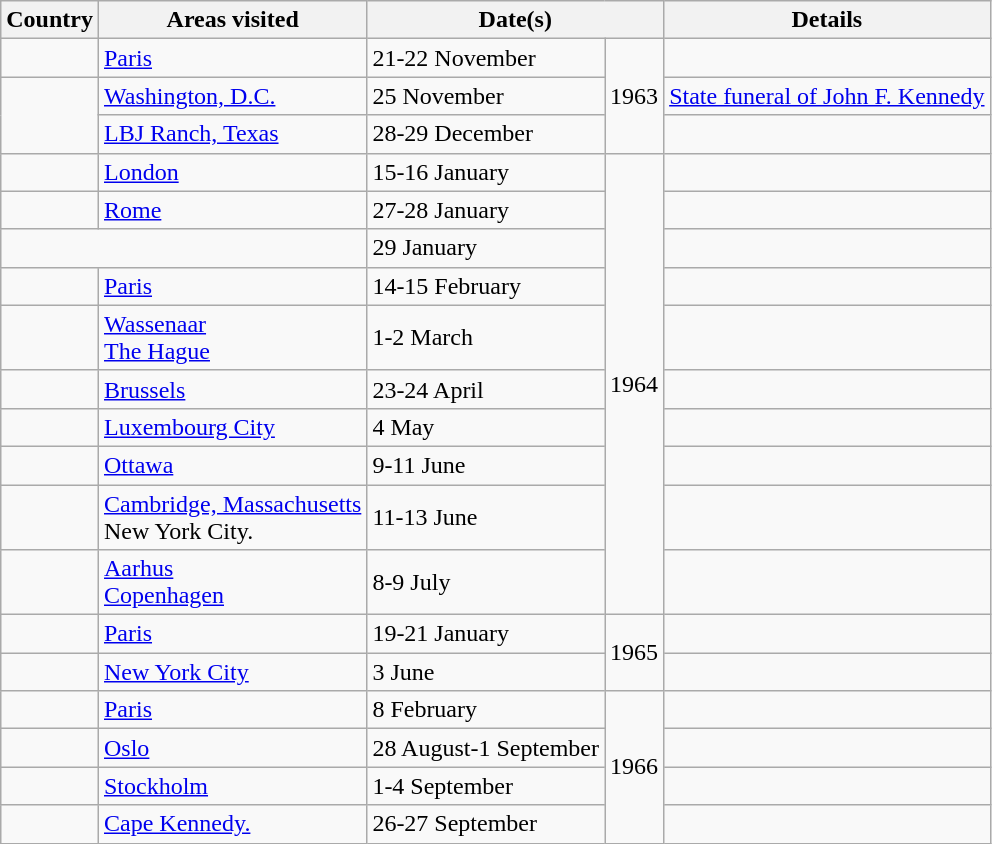<table class="wikitable">
<tr>
<th scope=col>Country</th>
<th scope=col>Areas visited</th>
<th colspan="2">Date(s)</th>
<th scope=col>Details</th>
</tr>
<tr>
<td></td>
<td><a href='#'>Paris</a></td>
<td>21-22 November</td>
<td rowspan="3">1963</td>
<td></td>
</tr>
<tr>
<td rowspan="2"></td>
<td><a href='#'>Washington, D.C.</a></td>
<td>25 November</td>
<td><a href='#'>State funeral of John F. Kennedy</a></td>
</tr>
<tr>
<td><a href='#'>LBJ Ranch, Texas</a></td>
<td>28-29 December</td>
<td></td>
</tr>
<tr>
<td></td>
<td><a href='#'>London</a></td>
<td>15-16 January</td>
<td rowspan="10">1964</td>
<td></td>
</tr>
<tr>
<td></td>
<td><a href='#'>Rome</a></td>
<td>27-28 January</td>
<td></td>
</tr>
<tr>
<td colspan="2"></td>
<td>29 January</td>
<td></td>
</tr>
<tr>
<td></td>
<td><a href='#'>Paris</a></td>
<td>14-15 February</td>
<td></td>
</tr>
<tr>
<td></td>
<td><a href='#'>Wassenaar</a><br><a href='#'>The Hague</a></td>
<td>1-2 March</td>
<td></td>
</tr>
<tr>
<td></td>
<td><a href='#'>Brussels</a></td>
<td>23-24 April</td>
<td></td>
</tr>
<tr>
<td></td>
<td><a href='#'>Luxembourg City</a></td>
<td>4 May</td>
<td></td>
</tr>
<tr>
<td></td>
<td><a href='#'>Ottawa</a></td>
<td>9-11 June</td>
<td></td>
</tr>
<tr>
<td></td>
<td><a href='#'>Cambridge, Massachusetts</a> <br>New York City.</td>
<td>11-13 June</td>
<td></td>
</tr>
<tr>
<td></td>
<td><a href='#'>Aarhus</a><br><a href='#'>Copenhagen</a></td>
<td>8-9 July</td>
<td></td>
</tr>
<tr>
<td></td>
<td><a href='#'>Paris</a></td>
<td>19-21 January</td>
<td rowspan="2">1965</td>
<td></td>
</tr>
<tr>
<td></td>
<td><a href='#'>New York City</a></td>
<td>3 June</td>
</tr>
<tr>
<td></td>
<td><a href='#'>Paris</a></td>
<td>8 February</td>
<td rowspan="4">1966</td>
<td></td>
</tr>
<tr>
<td></td>
<td><a href='#'>Oslo</a></td>
<td>28 August-1 September</td>
<td></td>
</tr>
<tr>
<td></td>
<td><a href='#'>Stockholm</a></td>
<td>1-4 September</td>
<td></td>
</tr>
<tr>
<td></td>
<td><a href='#'>Cape Kennedy.</a></td>
<td>26-27 September</td>
<td></td>
</tr>
</table>
